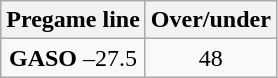<table class="wikitable">
<tr align="center">
<th style=>Pregame line</th>
<th style=>Over/under</th>
</tr>
<tr align="center">
<td><strong>GASO</strong> –27.5</td>
<td>48</td>
</tr>
</table>
